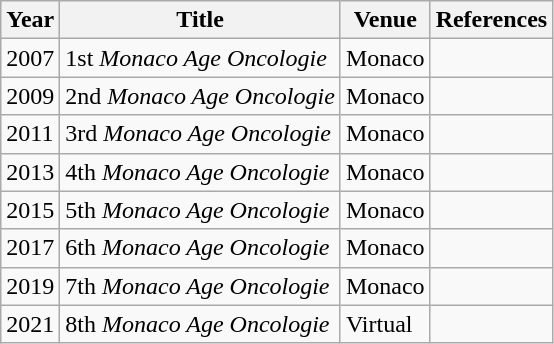<table class="wikitable">
<tr>
<th>Year</th>
<th>Title</th>
<th>Venue</th>
<th>References</th>
</tr>
<tr>
<td>2007</td>
<td>1st <em>Monaco Age Oncologie</em></td>
<td>Monaco</td>
<td></td>
</tr>
<tr>
<td>2009</td>
<td>2nd <em>Monaco Age Oncologie</em></td>
<td>Monaco</td>
<td></td>
</tr>
<tr>
<td>2011</td>
<td>3rd <em>Monaco Age Oncologie</em></td>
<td>Monaco</td>
<td></td>
</tr>
<tr>
<td>2013</td>
<td>4th <em>Monaco Age Oncologie</em></td>
<td>Monaco</td>
<td></td>
</tr>
<tr>
<td>2015</td>
<td>5th <em>Monaco Age Oncologie</em></td>
<td>Monaco</td>
<td></td>
</tr>
<tr>
<td>2017</td>
<td>6th <em>Monaco Age Oncologie</em></td>
<td>Monaco</td>
<td></td>
</tr>
<tr>
<td>2019</td>
<td>7th <em>Monaco Age Oncologie</em></td>
<td>Monaco</td>
<td></td>
</tr>
<tr>
<td>2021</td>
<td>8th <em>Monaco Age Oncologie</em></td>
<td>Virtual</td>
<td></td>
</tr>
</table>
